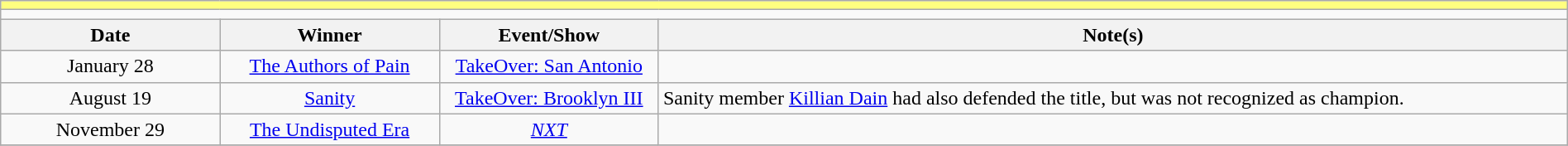<table class="wikitable" style="text-align:center; width:100%;">
<tr style="background:#FFFF80;">
<td colspan="5"></td>
</tr>
<tr>
<td colspan="5"><strong></strong></td>
</tr>
<tr>
<th width=14%>Date</th>
<th width=14%>Winner</th>
<th width=14%>Event/Show</th>
<th width=58%>Note(s)</th>
</tr>
<tr>
<td>January 28</td>
<td><a href='#'>The Authors of Pain</a><br></td>
<td><a href='#'>TakeOver: San Antonio</a></td>
<td align=left></td>
</tr>
<tr>
<td>August 19</td>
<td><a href='#'>Sanity</a><br></td>
<td><a href='#'>TakeOver: Brooklyn III</a></td>
<td align=left>Sanity member <a href='#'>Killian Dain</a> had also defended the title, but was not recognized as champion.</td>
</tr>
<tr>
<td>November 29<br></td>
<td><a href='#'>The Undisputed Era</a><br></td>
<td><em><a href='#'>NXT</a></em></td>
<td></td>
</tr>
<tr>
</tr>
</table>
